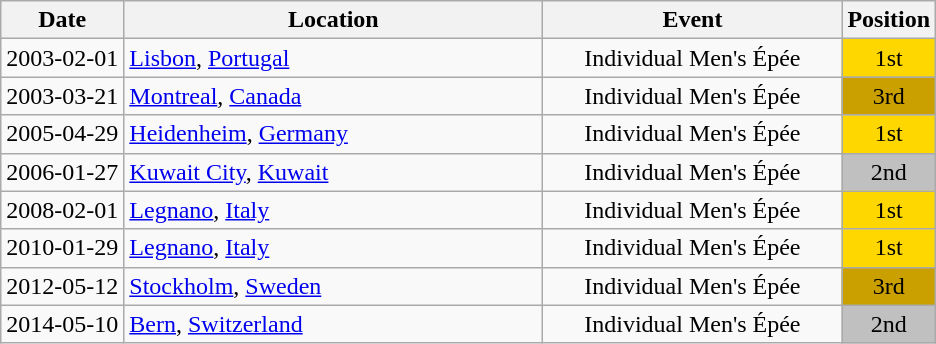<table class="wikitable" style="text-align:center;">
<tr>
<th>Date</th>
<th style="width:17em">Location</th>
<th style="width:12em">Event</th>
<th>Position</th>
</tr>
<tr>
<td>2003-02-01</td>
<td rowspan="1" align="left"> <a href='#'>Lisbon</a>, <a href='#'>Portugal</a></td>
<td>Individual Men's Épée</td>
<td bgcolor="gold">1st</td>
</tr>
<tr>
<td>2003-03-21</td>
<td rowspan="1" align="left"> <a href='#'>Montreal</a>, <a href='#'>Canada</a></td>
<td>Individual Men's Épée</td>
<td bgcolor="caramel">3rd</td>
</tr>
<tr>
<td>2005-04-29</td>
<td rowspan="1" align="left"> <a href='#'>Heidenheim</a>, <a href='#'>Germany</a></td>
<td>Individual Men's Épée</td>
<td bgcolor="gold">1st</td>
</tr>
<tr>
<td>2006-01-27</td>
<td rowspan="1" align="left"> <a href='#'>Kuwait City</a>, <a href='#'>Kuwait</a></td>
<td>Individual Men's Épée</td>
<td bgcolor="silver">2nd</td>
</tr>
<tr>
<td>2008-02-01</td>
<td rowspan="1" align="left"> <a href='#'>Legnano</a>, <a href='#'>Italy</a></td>
<td>Individual Men's Épée</td>
<td bgcolor="gold">1st</td>
</tr>
<tr>
<td>2010-01-29</td>
<td rowspan="1" align="left"> <a href='#'>Legnano</a>, <a href='#'>Italy</a></td>
<td>Individual Men's Épée</td>
<td bgcolor="gold">1st</td>
</tr>
<tr>
<td>2012-05-12</td>
<td rowspan="1" align="left"> <a href='#'>Stockholm</a>, <a href='#'>Sweden</a></td>
<td>Individual Men's Épée</td>
<td bgcolor="caramel">3rd</td>
</tr>
<tr>
<td rowspan="1">2014-05-10</td>
<td rowspan="1" align="left"> <a href='#'>Bern</a>, <a href='#'>Switzerland</a></td>
<td>Individual Men's Épée</td>
<td bgcolor="silver">2nd</td>
</tr>
</table>
